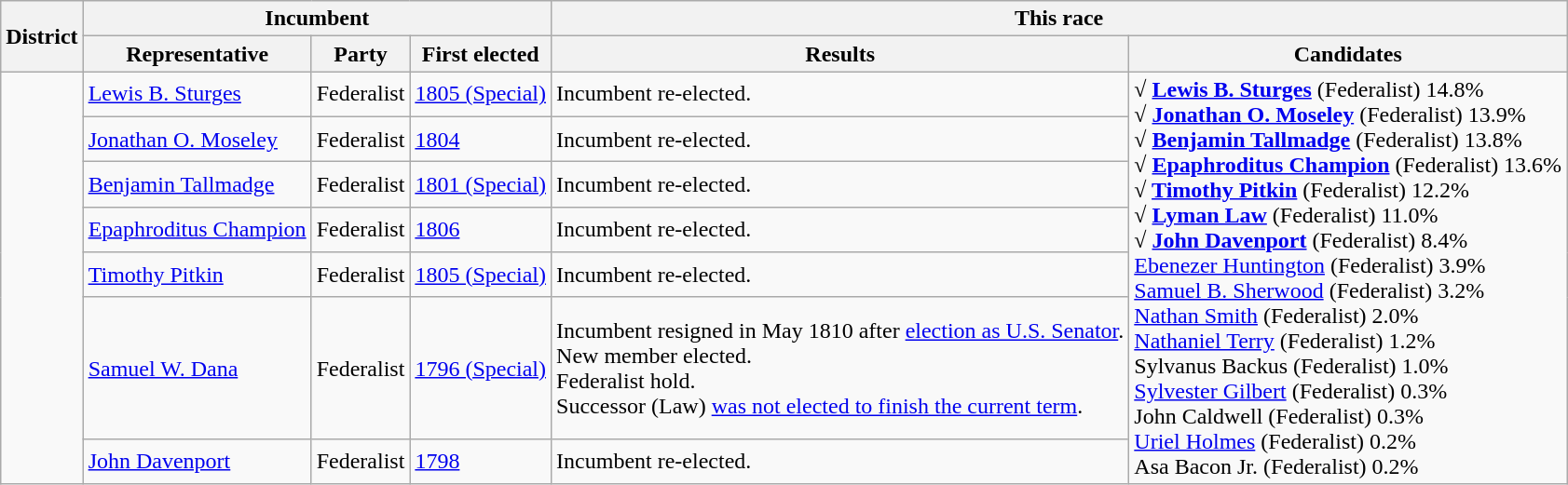<table class=wikitable>
<tr>
<th rowspan=2>District</th>
<th colspan=3>Incumbent</th>
<th colspan=2>This race</th>
</tr>
<tr>
<th>Representative</th>
<th>Party</th>
<th>First elected</th>
<th>Results</th>
<th>Candidates</th>
</tr>
<tr>
<td rowspan=7><br></td>
<td><a href='#'>Lewis B. Sturges</a></td>
<td>Federalist</td>
<td><a href='#'>1805 (Special)</a></td>
<td>Incumbent re-elected.</td>
<td rowspan=7 nowrap><strong>√ <a href='#'>Lewis B. Sturges</a></strong> (Federalist) 14.8%<br><strong>√ <a href='#'>Jonathan O. Moseley</a></strong> (Federalist) 13.9%<br><strong>√ <a href='#'>Benjamin Tallmadge</a></strong> (Federalist) 13.8%<br><strong>√ <a href='#'>Epaphroditus Champion</a></strong> (Federalist) 13.6%<br><strong>√ <a href='#'>Timothy Pitkin</a></strong> (Federalist) 12.2%<br><strong>√ <a href='#'>Lyman Law</a></strong> (Federalist) 11.0%<br><strong>√ <a href='#'>John Davenport</a></strong> (Federalist) 8.4%<br><a href='#'>Ebenezer Huntington</a> (Federalist) 3.9%<br><a href='#'>Samuel B. Sherwood</a> (Federalist) 3.2%<br><a href='#'>Nathan Smith</a> (Federalist) 2.0%<br><a href='#'>Nathaniel Terry</a> (Federalist) 1.2%<br>Sylvanus Backus (Federalist) 1.0%<br><a href='#'>Sylvester Gilbert</a> (Federalist) 0.3%<br>John Caldwell (Federalist) 0.3%<br><a href='#'>Uriel Holmes</a> (Federalist) 0.2%<br>Asa Bacon Jr. (Federalist) 0.2%</td>
</tr>
<tr>
<td><a href='#'>Jonathan O. Moseley</a></td>
<td>Federalist</td>
<td><a href='#'>1804</a></td>
<td>Incumbent re-elected.</td>
</tr>
<tr>
<td><a href='#'>Benjamin Tallmadge</a></td>
<td>Federalist</td>
<td><a href='#'>1801 (Special)</a></td>
<td>Incumbent re-elected.</td>
</tr>
<tr>
<td><a href='#'>Epaphroditus Champion</a></td>
<td>Federalist</td>
<td><a href='#'>1806</a></td>
<td>Incumbent re-elected.</td>
</tr>
<tr>
<td><a href='#'>Timothy Pitkin</a></td>
<td>Federalist</td>
<td><a href='#'>1805 (Special)</a></td>
<td>Incumbent re-elected.</td>
</tr>
<tr>
<td><a href='#'>Samuel W. Dana</a></td>
<td>Federalist</td>
<td><a href='#'>1796 (Special)</a></td>
<td>Incumbent resigned in May 1810 after <a href='#'>election as U.S. Senator</a>.<br>New member elected.<br>Federalist hold.<br>Successor (Law) <a href='#'>was not elected to finish the current term</a>.</td>
</tr>
<tr>
<td><a href='#'>John Davenport</a></td>
<td>Federalist</td>
<td><a href='#'>1798</a></td>
<td>Incumbent re-elected.</td>
</tr>
</table>
